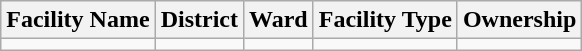<table class="wikitable sortable">
<tr>
<th>Facility Name</th>
<th>District</th>
<th>Ward</th>
<th>Facility Type</th>
<th>Ownership</th>
</tr>
<tr>
<td></td>
<td></td>
<td></td>
<td></td>
<td></td>
</tr>
</table>
